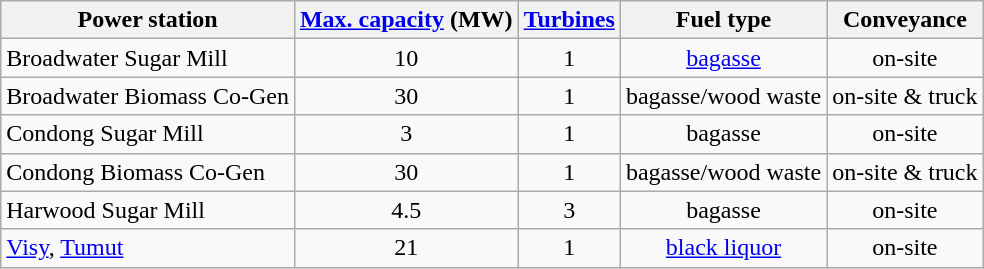<table class="wikitable sortable" style="text-align: center">
<tr>
<th>Power station</th>
<th data-sort-type="number"><a href='#'>Max. capacity</a> (MW)</th>
<th><a href='#'>Turbines</a></th>
<th>Fuel type</th>
<th>Conveyance</th>
</tr>
<tr>
<td align="left">Broadwater Sugar Mill</td>
<td>10</td>
<td>1</td>
<td><a href='#'>bagasse</a></td>
<td>on-site</td>
</tr>
<tr>
<td align="left">Broadwater Biomass Co-Gen</td>
<td>30</td>
<td>1</td>
<td>bagasse/wood waste</td>
<td>on-site & truck</td>
</tr>
<tr>
<td align="left">Condong Sugar Mill</td>
<td>3</td>
<td>1</td>
<td>bagasse</td>
<td>on-site</td>
</tr>
<tr>
<td align="left">Condong Biomass Co-Gen</td>
<td>30</td>
<td>1</td>
<td>bagasse/wood waste</td>
<td>on-site & truck</td>
</tr>
<tr>
<td align="left">Harwood Sugar Mill</td>
<td>4.5</td>
<td>3</td>
<td>bagasse</td>
<td>on-site</td>
</tr>
<tr>
<td align="left"><a href='#'>Visy</a>, <a href='#'>Tumut</a></td>
<td>21</td>
<td>1</td>
<td><a href='#'>black liquor</a></td>
<td>on-site</td>
</tr>
</table>
